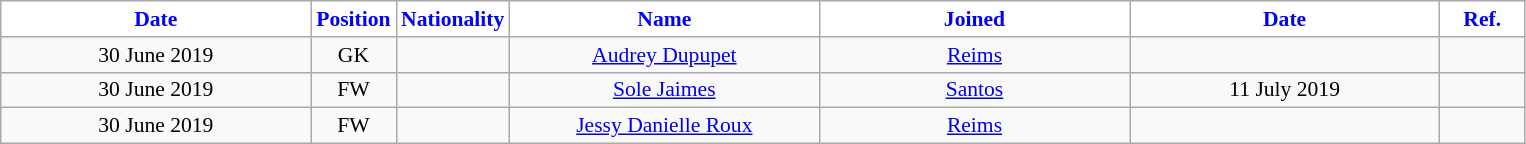<table class="wikitable"  style="text-align:center; font-size:90%; ">
<tr>
<th style="background:#FFFFFF; color:blue; width:200px;">Date</th>
<th style="background:#FFFFFF; color:blue; width:50px;">Position</th>
<th style="background:#FFFFFF; color:blue; width:50px;">Nationality</th>
<th style="background:#FFFFFF; color:blue; width:200px;">Name</th>
<th style="background:#FFFFFF; color:blue; width:200px;">Joined</th>
<th style="background:#FFFFFF; color:blue; width:200px;">Date</th>
<th style="background:#FFFFFF; color:blue; width:50px;">Ref.</th>
</tr>
<tr>
<td>30 June 2019</td>
<td>GK</td>
<td></td>
<td><a href='#'>Audrey Dupupet</a></td>
<td><a href='#'>Reims</a></td>
<td></td>
<td></td>
</tr>
<tr>
<td>30 June 2019</td>
<td>FW</td>
<td></td>
<td><a href='#'>Sole Jaimes</a></td>
<td><a href='#'>Santos</a></td>
<td>11 July 2019</td>
<td></td>
</tr>
<tr>
<td>30 June 2019</td>
<td>FW</td>
<td></td>
<td><a href='#'>Jessy Danielle Roux</a></td>
<td><a href='#'>Reims</a></td>
<td></td>
<td></td>
</tr>
</table>
